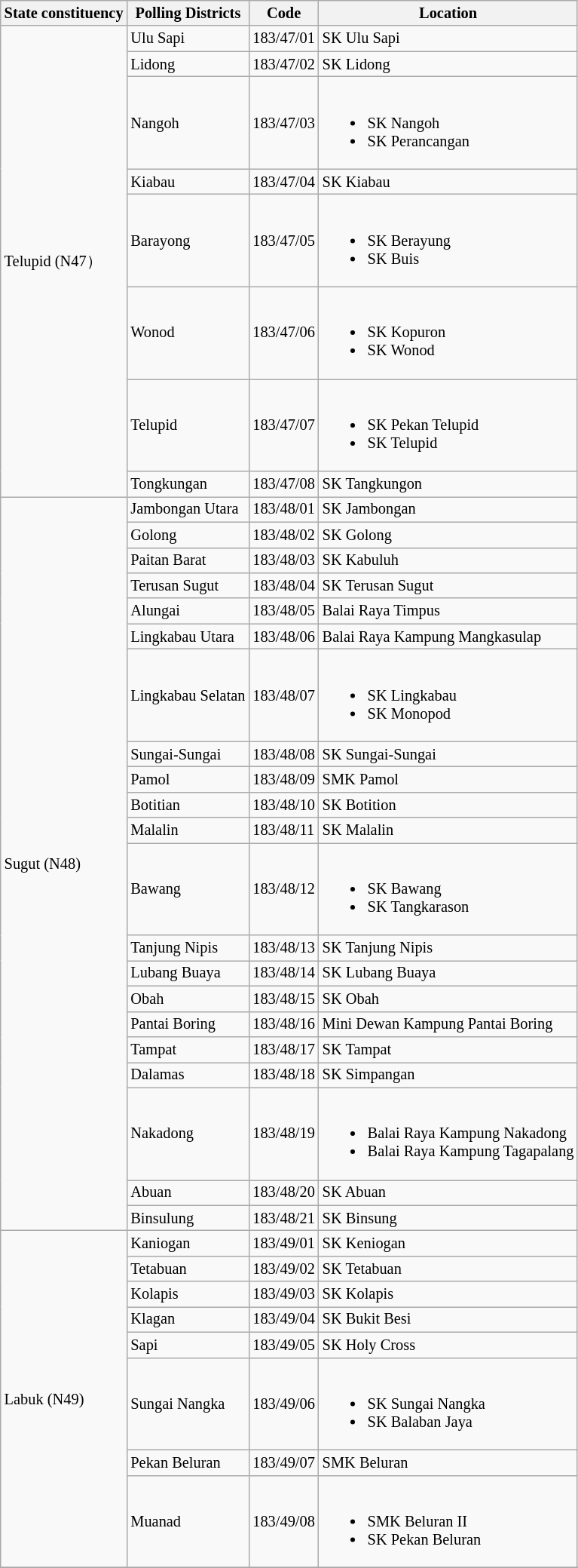<table class="wikitable sortable mw-collapsible" style="white-space:nowrap;font-size:85%">
<tr>
<th>State constituency</th>
<th>Polling Districts</th>
<th>Code</th>
<th>Location</th>
</tr>
<tr>
<td rowspan="8">Telupid (N47）</td>
<td>Ulu Sapi</td>
<td>183/47/01</td>
<td>SK Ulu Sapi</td>
</tr>
<tr>
<td>Lidong</td>
<td>183/47/02</td>
<td>SK Lidong</td>
</tr>
<tr>
<td>Nangoh</td>
<td>183/47/03</td>
<td><br><ul><li>SK Nangoh</li><li>SK Perancangan</li></ul></td>
</tr>
<tr>
<td>Kiabau</td>
<td>183/47/04</td>
<td>SK Kiabau</td>
</tr>
<tr>
<td>Barayong</td>
<td>183/47/05</td>
<td><br><ul><li>SK Berayung</li><li>SK Buis</li></ul></td>
</tr>
<tr>
<td>Wonod</td>
<td>183/47/06</td>
<td><br><ul><li>SK Kopuron</li><li>SK Wonod</li></ul></td>
</tr>
<tr>
<td>Telupid</td>
<td>183/47/07</td>
<td><br><ul><li>SK Pekan Telupid</li><li>SK Telupid</li></ul></td>
</tr>
<tr>
<td>Tongkungan</td>
<td>183/47/08</td>
<td>SK Tangkungon</td>
</tr>
<tr>
<td rowspan="21">Sugut (N48)</td>
<td>Jambongan Utara</td>
<td>183/48/01</td>
<td>SK Jambongan</td>
</tr>
<tr>
<td>Golong</td>
<td>183/48/02</td>
<td>SK Golong</td>
</tr>
<tr>
<td>Paitan Barat</td>
<td>183/48/03</td>
<td>SK Kabuluh</td>
</tr>
<tr>
<td>Terusan Sugut</td>
<td>183/48/04</td>
<td>SK Terusan Sugut</td>
</tr>
<tr>
<td>Alungai</td>
<td>183/48/05</td>
<td>Balai Raya Timpus</td>
</tr>
<tr>
<td>Lingkabau Utara</td>
<td>183/48/06</td>
<td>Balai Raya Kampung Mangkasulap</td>
</tr>
<tr>
<td>Lingkabau Selatan</td>
<td>183/48/07</td>
<td><br><ul><li>SK Lingkabau</li><li>SK Monopod</li></ul></td>
</tr>
<tr>
<td>Sungai-Sungai</td>
<td>183/48/08</td>
<td>SK Sungai-Sungai</td>
</tr>
<tr>
<td>Pamol</td>
<td>183/48/09</td>
<td>SMK Pamol</td>
</tr>
<tr>
<td>Botitian</td>
<td>183/48/10</td>
<td>SK Botition</td>
</tr>
<tr>
<td>Malalin</td>
<td>183/48/11</td>
<td>SK Malalin</td>
</tr>
<tr>
<td>Bawang</td>
<td>183/48/12</td>
<td><br><ul><li>SK Bawang</li><li>SK Tangkarason</li></ul></td>
</tr>
<tr>
<td>Tanjung Nipis</td>
<td>183/48/13</td>
<td>SK Tanjung Nipis</td>
</tr>
<tr>
<td>Lubang Buaya</td>
<td>183/48/14</td>
<td>SK Lubang Buaya</td>
</tr>
<tr>
<td>Obah</td>
<td>183/48/15</td>
<td>SK Obah</td>
</tr>
<tr>
<td>Pantai Boring</td>
<td>183/48/16</td>
<td>Mini Dewan Kampung Pantai Boring</td>
</tr>
<tr>
<td>Tampat</td>
<td>183/48/17</td>
<td>SK Tampat</td>
</tr>
<tr>
<td>Dalamas</td>
<td>183/48/18</td>
<td>SK Simpangan</td>
</tr>
<tr>
<td>Nakadong</td>
<td>183/48/19</td>
<td><br><ul><li>Balai Raya Kampung Nakadong</li><li>Balai Raya Kampung Tagapalang</li></ul></td>
</tr>
<tr>
<td>Abuan</td>
<td>183/48/20</td>
<td>SK Abuan</td>
</tr>
<tr>
<td>Binsulung</td>
<td>183/48/21</td>
<td>SK Binsung</td>
</tr>
<tr>
<td rowspan="8">Labuk (N49)</td>
<td>Kaniogan</td>
<td>183/49/01</td>
<td>SK Keniogan</td>
</tr>
<tr>
<td>Tetabuan</td>
<td>183/49/02</td>
<td>SK Tetabuan</td>
</tr>
<tr>
<td>Kolapis</td>
<td>183/49/03</td>
<td>SK Kolapis</td>
</tr>
<tr>
<td>Klagan</td>
<td>183/49/04</td>
<td>SK Bukit Besi</td>
</tr>
<tr>
<td>Sapi</td>
<td>183/49/05</td>
<td>SK Holy Cross</td>
</tr>
<tr>
<td>Sungai Nangka</td>
<td>183/49/06</td>
<td><br><ul><li>SK Sungai Nangka</li><li>SK Balaban Jaya</li></ul></td>
</tr>
<tr>
<td>Pekan Beluran</td>
<td>183/49/07</td>
<td>SMK Beluran</td>
</tr>
<tr>
<td>Muanad</td>
<td>183/49/08</td>
<td><br><ul><li>SMK Beluran II</li><li>SK Pekan Beluran</li></ul></td>
</tr>
<tr>
</tr>
</table>
